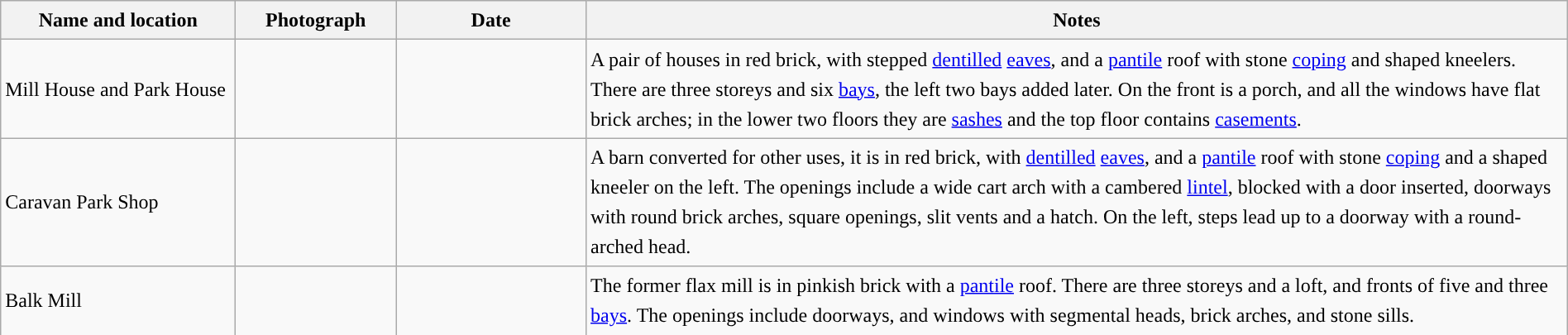<table class="wikitable sortable plainrowheaders" style="width:100%;border:0px;text-align:left;line-height:150%;">
<tr>
<th scope="col"  style="width:150px">Name and location</th>
<th scope="col"  style="width:100px" class="unsortable">Photograph</th>
<th scope="col"  style="width:120px">Date</th>
<th scope="col"  style="width:650px" class="unsortable">Notes</th>
</tr>
<tr>
<td>Mill House and Park House<br><small></small></td>
<td></td>
<td align="center"></td>
<td>A pair of houses in red brick, with stepped <a href='#'>dentilled</a> <a href='#'>eaves</a>, and a <a href='#'>pantile</a> roof with stone <a href='#'>coping</a> and shaped kneelers.  There are three storeys and six <a href='#'>bays</a>, the left two bays added later.  On the front is a porch, and all the windows have flat brick arches; in the lower two floors they are <a href='#'>sashes</a> and the top floor contains <a href='#'>casements</a>.</td>
</tr>
<tr>
<td>Caravan Park Shop<br><small></small></td>
<td></td>
<td align="center"></td>
<td>A barn converted for other uses, it is in red brick, with <a href='#'>dentilled</a> <a href='#'>eaves</a>, and a <a href='#'>pantile</a> roof with stone <a href='#'>coping</a> and a shaped kneeler on the left.  The openings include a wide cart arch with a cambered <a href='#'>lintel</a>, blocked with a door inserted, doorways with round brick arches, square openings, slit vents and a hatch.  On the left, steps lead up to a doorway with a round-arched head.</td>
</tr>
<tr>
<td>Balk Mill<br><small></small></td>
<td></td>
<td align="center"></td>
<td>The former flax mill is in pinkish brick with a <a href='#'>pantile</a> roof.  There are three storeys and a loft, and fronts of five and three <a href='#'>bays</a>.  The openings include doorways, and windows with segmental heads, brick arches, and stone sills.</td>
</tr>
<tr>
</tr>
</table>
